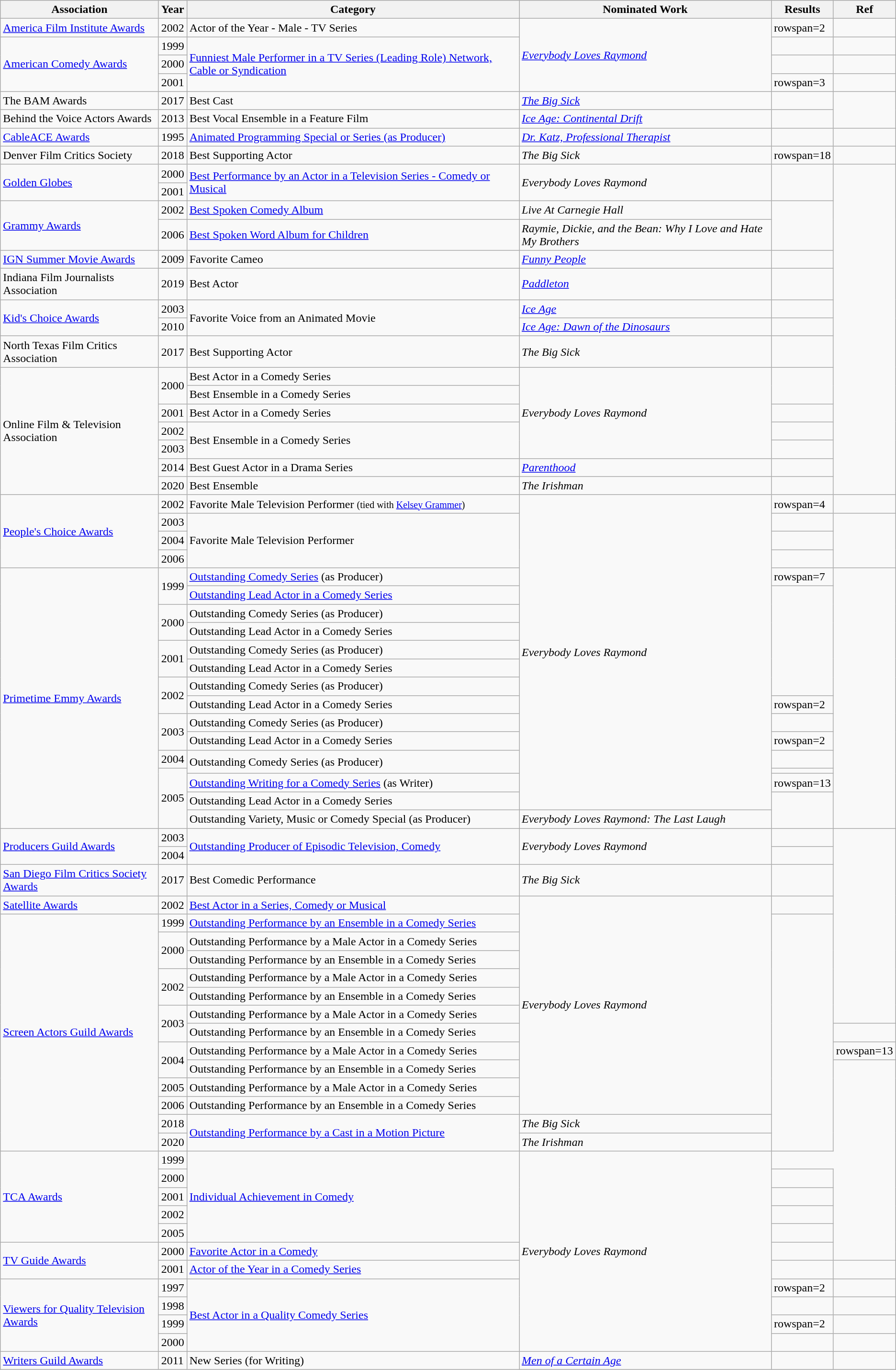<table class="wikitable">
<tr>
<th>Association</th>
<th>Year</th>
<th>Category</th>
<th>Nominated Work</th>
<th>Results</th>
<th>Ref</th>
</tr>
<tr>
<td><a href='#'>America Film Institute Awards</a></td>
<td>2002</td>
<td>Actor of the Year - Male - TV Series</td>
<td rowspan=4><em><a href='#'>Everybody Loves Raymond</a></em></td>
<td>rowspan=2 </td>
<td></td>
</tr>
<tr>
<td rowspan=3><a href='#'>American Comedy Awards</a></td>
<td>1999</td>
<td rowspan=3><a href='#'>Funniest Male Performer in a TV Series (Leading Role) Network, Cable or Syndication</a></td>
<td></td>
</tr>
<tr>
<td>2000</td>
<td></td>
<td></td>
</tr>
<tr>
<td>2001</td>
<td>rowspan=3 </td>
<td></td>
</tr>
<tr>
<td>The BAM Awards</td>
<td>2017</td>
<td>Best Cast</td>
<td><em><a href='#'>The Big Sick</a></em></td>
<td></td>
</tr>
<tr>
<td>Behind the Voice Actors Awards</td>
<td>2013</td>
<td>Best Vocal Ensemble in a Feature Film</td>
<td><em><a href='#'>Ice Age: Continental Drift</a></em></td>
<td></td>
</tr>
<tr>
<td><a href='#'>CableACE Awards</a></td>
<td>1995</td>
<td><a href='#'>Animated Programming Special or Series (as Producer)</a></td>
<td><em><a href='#'>Dr. Katz, Professional Therapist</a></em></td>
<td></td>
<td></td>
</tr>
<tr>
<td>Denver Film Critics Society</td>
<td>2018</td>
<td>Best Supporting Actor</td>
<td><em>The Big Sick</em></td>
<td>rowspan=18 </td>
<td></td>
</tr>
<tr>
<td rowspan=2><a href='#'>Golden Globes</a></td>
<td>2000</td>
<td rowspan=2><a href='#'>Best Performance by an Actor in a Television Series - Comedy or Musical</a></td>
<td rowspan=2><em>Everybody Loves Raymond</em></td>
<td rowspan=2></td>
</tr>
<tr>
<td>2001</td>
</tr>
<tr>
<td rowspan=2><a href='#'>Grammy Awards</a></td>
<td>2002</td>
<td><a href='#'>Best Spoken Comedy Album</a></td>
<td><em>Live At Carnegie Hall</em></td>
<td rowspan=2></td>
</tr>
<tr>
<td>2006</td>
<td><a href='#'>Best Spoken Word Album for Children</a></td>
<td><em>Raymie, Dickie, and the Bean: Why I Love and Hate My Brothers</em></td>
</tr>
<tr>
<td><a href='#'>IGN Summer Movie Awards</a></td>
<td>2009</td>
<td>Favorite Cameo</td>
<td><em><a href='#'>Funny People</a></em></td>
<td></td>
</tr>
<tr>
<td>Indiana Film Journalists Association</td>
<td>2019</td>
<td>Best Actor</td>
<td><em><a href='#'>Paddleton</a></em></td>
<td></td>
</tr>
<tr>
<td rowspan=2><a href='#'>Kid's Choice Awards</a></td>
<td>2003</td>
<td rowspan=2>Favorite Voice from an Animated Movie</td>
<td><em><a href='#'>Ice Age</a></em></td>
<td></td>
</tr>
<tr>
<td>2010</td>
<td><em><a href='#'>Ice Age: Dawn of the Dinosaurs</a></em></td>
<td></td>
</tr>
<tr>
<td>North Texas Film Critics Association</td>
<td>2017</td>
<td>Best Supporting Actor</td>
<td><em>The Big Sick</em></td>
<td></td>
</tr>
<tr>
<td rowspan=8>Online Film & Television Association</td>
<td rowspan=2>2000</td>
<td>Best Actor in a Comedy Series</td>
<td rowspan=6><em>Everybody Loves Raymond</em></td>
<td rowspan=2></td>
</tr>
<tr>
<td>Best Ensemble in a Comedy Series</td>
</tr>
<tr>
<td rowspan=2>2001</td>
<td>Best Actor in a Comedy Series</td>
<td rowspan=2></td>
</tr>
<tr>
<td rowspan=3>Best Ensemble in a Comedy Series</td>
</tr>
<tr>
<td>2002</td>
<td></td>
</tr>
<tr>
<td>2003</td>
<td></td>
</tr>
<tr>
<td>2014</td>
<td>Best Guest Actor in a Drama Series</td>
<td><em><a href='#'>Parenthood</a></em></td>
<td></td>
</tr>
<tr>
<td>2020</td>
<td>Best Ensemble</td>
<td><em>The Irishman</em></td>
<td></td>
</tr>
<tr>
<td rowspan=4><a href='#'>People's Choice Awards</a></td>
<td>2002</td>
<td>Favorite Male Television Performer <small>(tied with <a href='#'>Kelsey Grammer</a>)</small></td>
<td rowspan=18><em>Everybody Loves Raymond</em></td>
<td>rowspan=4 </td>
<td></td>
</tr>
<tr>
<td>2003</td>
<td rowspan=3>Favorite Male Television Performer</td>
<td></td>
</tr>
<tr>
<td>2004</td>
<td></td>
</tr>
<tr>
<td>2006</td>
<td></td>
</tr>
<tr>
<td rowspan=15><a href='#'>Primetime Emmy Awards</a></td>
<td rowspan=2>1999</td>
<td><a href='#'>Outstanding Comedy Series</a> (as Producer)</td>
<td>rowspan=7 </td>
<td rowspan=15></td>
</tr>
<tr>
<td><a href='#'>Outstanding Lead Actor in a Comedy Series</a></td>
</tr>
<tr>
<td rowspan=2>2000</td>
<td>Outstanding Comedy Series (as Producer)</td>
</tr>
<tr>
<td>Outstanding Lead Actor in a Comedy Series</td>
</tr>
<tr>
<td rowspan=2>2001</td>
<td>Outstanding Comedy Series (as Producer)</td>
</tr>
<tr>
<td>Outstanding Lead Actor in a Comedy Series</td>
</tr>
<tr>
<td rowspan=2>2002</td>
<td>Outstanding Comedy Series (as Producer)</td>
</tr>
<tr>
<td>Outstanding Lead Actor in a Comedy Series</td>
<td>rowspan=2 </td>
</tr>
<tr>
<td rowspan=2>2003</td>
<td>Outstanding Comedy Series (as Producer)</td>
</tr>
<tr>
<td>Outstanding Lead Actor in a Comedy Series</td>
<td>rowspan=2 </td>
</tr>
<tr>
<td>2004</td>
<td rowspan=2>Outstanding Comedy Series (as Producer)</td>
</tr>
<tr>
<td rowspan=4>2005</td>
<td></td>
</tr>
<tr>
<td><a href='#'>Outstanding Writing for a Comedy Series</a> (as Writer)</td>
<td>rowspan=13 </td>
</tr>
<tr>
<td>Outstanding Lead Actor in a Comedy Series</td>
</tr>
<tr>
<td>Outstanding Variety, Music or Comedy Special (as Producer)</td>
<td><em>Everybody Loves Raymond: The Last Laugh</em></td>
</tr>
<tr>
<td rowspan=2><a href='#'>Producers Guild Awards</a></td>
<td>2003</td>
<td rowspan=2><a href='#'>Outstanding Producer of Episodic Television, Comedy</a></td>
<td rowspan=2><em>Everybody Loves Raymond</em></td>
<td></td>
</tr>
<tr>
<td>2004</td>
<td></td>
</tr>
<tr>
<td><a href='#'>San Diego Film Critics Society Awards</a></td>
<td>2017</td>
<td>Best Comedic Performance</td>
<td><em>The Big Sick</em></td>
<td></td>
</tr>
<tr>
<td><a href='#'>Satellite Awards</a></td>
<td>2002</td>
<td><a href='#'>Best Actor in a Series, Comedy or Musical</a></td>
<td rowspan=13><em>Everybody Loves Raymond</em></td>
<td></td>
</tr>
<tr>
<td rowspan=14><a href='#'>Screen Actors Guild Awards</a></td>
<td>1999</td>
<td><a href='#'>Outstanding Performance by an Ensemble in a Comedy Series</a></td>
<td rowspan=14></td>
</tr>
<tr>
<td rowspan=2>2000</td>
<td>Outstanding Performance by a Male Actor in a Comedy Series</td>
</tr>
<tr>
<td>Outstanding Performance by an Ensemble in a Comedy Series</td>
</tr>
<tr>
<td rowspan=2>2002</td>
<td>Outstanding Performance by a Male Actor in a Comedy Series</td>
</tr>
<tr>
<td>Outstanding Performance by an Ensemble in a Comedy Series</td>
</tr>
<tr>
<td rowspan=2>2003</td>
<td>Outstanding Performance by a Male Actor in a Comedy Series</td>
</tr>
<tr>
<td>Outstanding Performance by an Ensemble in a Comedy Series</td>
<td></td>
</tr>
<tr>
<td rowspan=2>2004</td>
<td>Outstanding Performance by a Male Actor in a Comedy Series</td>
<td>rowspan=13 </td>
</tr>
<tr>
<td>Outstanding Performance by an Ensemble in a Comedy Series</td>
</tr>
<tr>
<td rowspan=2>2005</td>
<td>Outstanding Performance by a Male Actor in a Comedy Series</td>
</tr>
<tr>
<td rowspan=2>Outstanding Performance by an Ensemble in a Comedy Series</td>
</tr>
<tr>
<td>2006</td>
</tr>
<tr>
<td>2018</td>
<td rowspan=2><a href='#'>Outstanding Performance by a Cast in a Motion Picture</a></td>
<td><em>The Big Sick</em></td>
</tr>
<tr>
<td>2020</td>
<td><em>The Irishman</em></td>
</tr>
<tr>
<td rowspan=5><a href='#'>TCA Awards</a></td>
<td>1999</td>
<td rowspan=5><a href='#'>Individual Achievement in Comedy</a></td>
<td rowspan=11><em>Everybody Loves Raymond</em></td>
</tr>
<tr>
<td>2000</td>
<td></td>
</tr>
<tr>
<td>2001</td>
<td></td>
</tr>
<tr>
<td>2002</td>
<td></td>
</tr>
<tr>
<td>2005</td>
<td></td>
</tr>
<tr>
<td rowspan=2><a href='#'>TV Guide Awards</a></td>
<td>2000</td>
<td><a href='#'>Favorite Actor in a Comedy</a></td>
<td></td>
</tr>
<tr>
<td>2001</td>
<td><a href='#'>Actor of the Year in a Comedy Series</a></td>
<td></td>
<td></td>
</tr>
<tr>
<td rowspan=4><a href='#'>Viewers for Quality Television Awards</a></td>
<td>1997</td>
<td rowspan=4><a href='#'>Best Actor in a Quality Comedy Series</a></td>
<td>rowspan=2 </td>
<td></td>
</tr>
<tr>
<td>1998</td>
<td></td>
</tr>
<tr>
<td>1999</td>
<td>rowspan=2 </td>
<td></td>
</tr>
<tr>
<td>2000</td>
<td></td>
</tr>
<tr>
<td><a href='#'>Writers Guild Awards</a></td>
<td>2011</td>
<td>New Series (for Writing)</td>
<td><em><a href='#'>Men of a Certain Age</a></em></td>
<td></td>
<td></td>
</tr>
</table>
